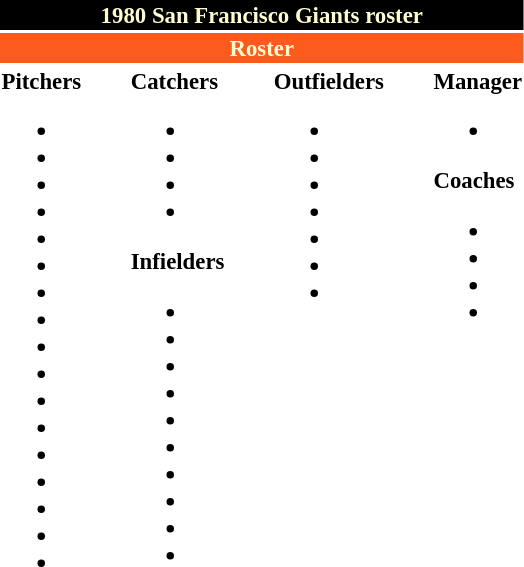<table class="toccolours" style="font-size: 95%;">
<tr>
<th colspan="10" style="background-color: black; color: #FFFDD0; text-align: center;">1980 San Francisco Giants roster</th>
</tr>
<tr>
<td colspan="10" style="background-color: #fd5a1e; color: #FFFDD0; text-align: center;"><strong>Roster</strong></td>
</tr>
<tr>
<td valign="top"><strong>Pitchers</strong><br><ul><li></li><li></li><li></li><li></li><li></li><li></li><li></li><li></li><li></li><li></li><li></li><li></li><li></li><li></li><li></li><li></li><li></li></ul></td>
<td width="25px"></td>
<td valign="top"><strong>Catchers</strong><br><ul><li></li><li></li><li></li><li></li></ul><strong>Infielders</strong><ul><li></li><li></li><li></li><li></li><li></li><li></li><li></li><li></li><li></li><li></li></ul></td>
<td width="25px"></td>
<td valign="top"><strong>Outfielders</strong><br><ul><li></li><li></li><li></li><li></li><li></li><li></li><li></li></ul></td>
<td width="25px"></td>
<td valign="top"><strong>Manager</strong><br><ul><li></li></ul><strong>Coaches</strong><ul><li></li><li></li><li></li><li></li></ul></td>
</tr>
<tr>
</tr>
</table>
